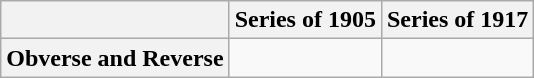<table class="wikitable">
<tr>
<th></th>
<th>Series of 1905</th>
<th>Series of 1917</th>
</tr>
<tr>
<th>Obverse and Reverse</th>
<td></td>
<td></td>
</tr>
</table>
